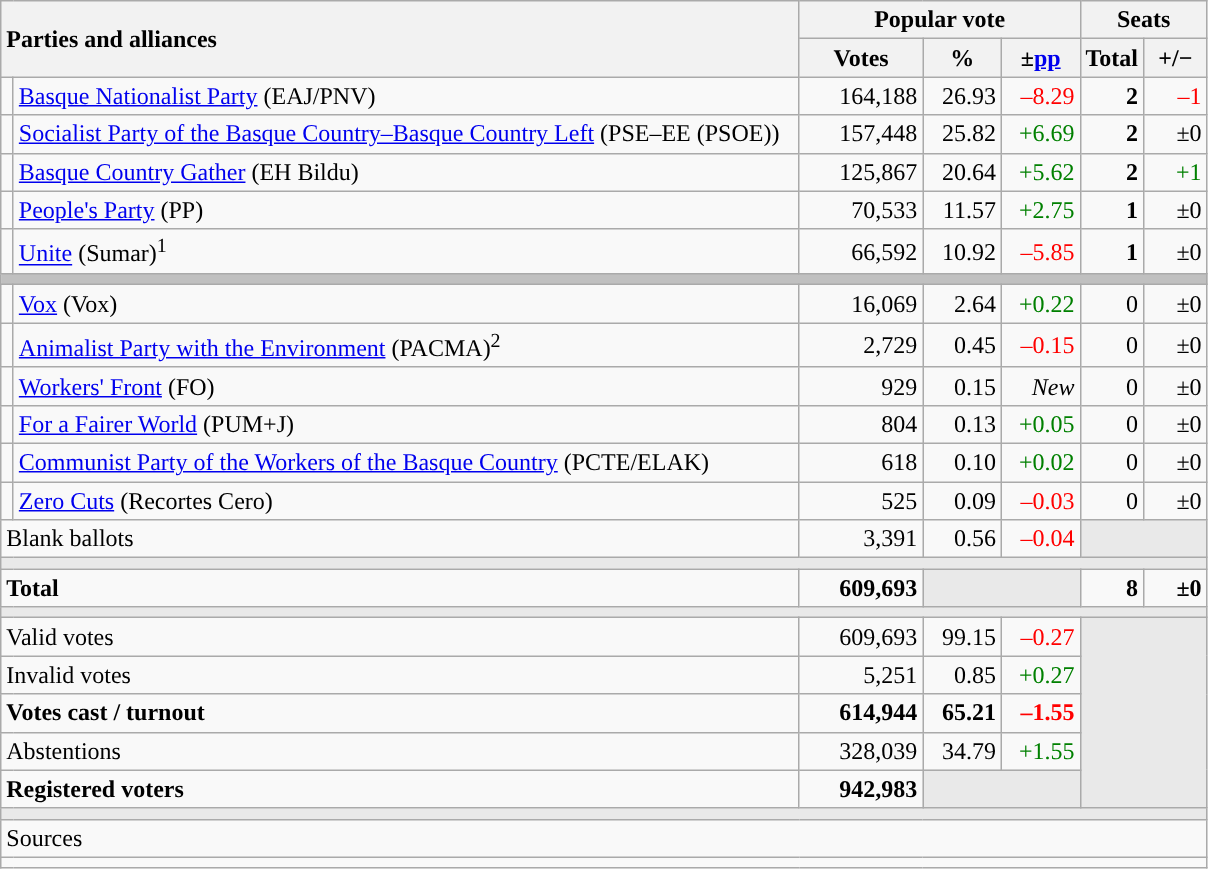<table class="wikitable" style="text-align:right;">
<tr>
<th style="text-align:left;" rowspan="2" colspan="2" width="525">Parties and alliances</th>
<th colspan="3">Popular vote</th>
<th colspan="2">Seats</th>
</tr>
<tr>
<th width="75">Votes</th>
<th width="45">%</th>
<th width="45">±<a href='#'>pp</a></th>
<th width="35">Total</th>
<th width="35">+/−</th>
</tr>
<tr>
<td width="1" style="color:inherit;background:"></td>
<td align="left"><a href='#'>Basque Nationalist Party</a> (EAJ/PNV)</td>
<td>164,188</td>
<td>26.93</td>
<td style="color:red;">–8.29</td>
<td><strong>2</strong></td>
<td style="color:red;">–1</td>
</tr>
<tr>
<td style="color:inherit;background:"></td>
<td align="left"><a href='#'>Socialist Party of the Basque Country–Basque Country Left</a> (PSE–EE (PSOE))</td>
<td>157,448</td>
<td>25.82</td>
<td style="color:green;">+6.69</td>
<td><strong>2</strong></td>
<td>±0</td>
</tr>
<tr>
<td style="color:inherit;background:"></td>
<td align="left"><a href='#'>Basque Country Gather</a> (EH Bildu)</td>
<td>125,867</td>
<td>20.64</td>
<td style="color:green;">+5.62</td>
<td><strong>2</strong></td>
<td style="color:green;">+1</td>
</tr>
<tr>
<td style="color:inherit;background:"></td>
<td align="left"><a href='#'>People's Party</a> (PP)</td>
<td>70,533</td>
<td>11.57</td>
<td style="color:green;">+2.75</td>
<td><strong>1</strong></td>
<td>±0</td>
</tr>
<tr>
<td style="color:inherit;background:"></td>
<td align="left"><a href='#'>Unite</a> (Sumar)<sup>1</sup></td>
<td>66,592</td>
<td>10.92</td>
<td style="color:red;">–5.85</td>
<td><strong>1</strong></td>
<td>±0</td>
</tr>
<tr>
<td colspan="7" bgcolor="#C0C0C0"></td>
</tr>
<tr>
<td style="color:inherit;background:"></td>
<td align="left"><a href='#'>Vox</a> (Vox)</td>
<td>16,069</td>
<td>2.64</td>
<td style="color:green;">+0.22</td>
<td>0</td>
<td>±0</td>
</tr>
<tr>
<td style="color:inherit;background:"></td>
<td align="left"><a href='#'>Animalist Party with the Environment</a> (PACMA)<sup>2</sup></td>
<td>2,729</td>
<td>0.45</td>
<td style="color:red;">–0.15</td>
<td>0</td>
<td>±0</td>
</tr>
<tr>
<td style="color:inherit;background:"></td>
<td align="left"><a href='#'>Workers' Front</a> (FO)</td>
<td>929</td>
<td>0.15</td>
<td><em>New</em></td>
<td>0</td>
<td>±0</td>
</tr>
<tr>
<td style="color:inherit;background:"></td>
<td align="left"><a href='#'>For a Fairer World</a> (PUM+J)</td>
<td>804</td>
<td>0.13</td>
<td style="color:green;">+0.05</td>
<td>0</td>
<td>±0</td>
</tr>
<tr>
<td style="color:inherit;background:"></td>
<td align="left"><a href='#'>Communist Party of the Workers of the Basque Country</a> (PCTE/ELAK)</td>
<td>618</td>
<td>0.10</td>
<td style="color:green;">+0.02</td>
<td>0</td>
<td>±0</td>
</tr>
<tr>
<td style="color:inherit;background:"></td>
<td align="left"><a href='#'>Zero Cuts</a> (Recortes Cero)</td>
<td>525</td>
<td>0.09</td>
<td style="color:red;">–0.03</td>
<td>0</td>
<td>±0</td>
</tr>
<tr>
<td align="left" colspan="2">Blank ballots</td>
<td>3,391</td>
<td>0.56</td>
<td style="color:red;">–0.04</td>
<td bgcolor="#E9E9E9" colspan="2"></td>
</tr>
<tr>
<td colspan="7" bgcolor="#E9E9E9"></td>
</tr>
<tr style="font-weight:bold;">
<td align="left" colspan="2">Total</td>
<td>609,693</td>
<td bgcolor="#E9E9E9" colspan="2"></td>
<td>8</td>
<td>±0</td>
</tr>
<tr>
<td colspan="7" bgcolor="#E9E9E9"></td>
</tr>
<tr>
<td align="left" colspan="2">Valid votes</td>
<td>609,693</td>
<td>99.15</td>
<td style="color:red;">–0.27</td>
<td bgcolor="#E9E9E9" colspan="2" rowspan="5"></td>
</tr>
<tr>
<td align="left" colspan="2">Invalid votes</td>
<td>5,251</td>
<td>0.85</td>
<td style="color:green;">+0.27</td>
</tr>
<tr style="font-weight:bold;">
<td align="left" colspan="2">Votes cast / turnout</td>
<td>614,944</td>
<td>65.21</td>
<td style="color:red;">–1.55</td>
</tr>
<tr>
<td align="left" colspan="2">Abstentions</td>
<td>328,039</td>
<td>34.79</td>
<td style="color:green;">+1.55</td>
</tr>
<tr style="font-weight:bold;">
<td align="left" colspan="2">Registered voters</td>
<td>942,983</td>
<td bgcolor="#E9E9E9" colspan="2"></td>
</tr>
<tr>
<td colspan="7" bgcolor="#E9E9E9"></td>
</tr>
<tr>
<td align="left" colspan="7">Sources</td>
</tr>
<tr>
<td colspan="7" style="text-align:left; max-width:790px;"></td>
</tr>
</table>
